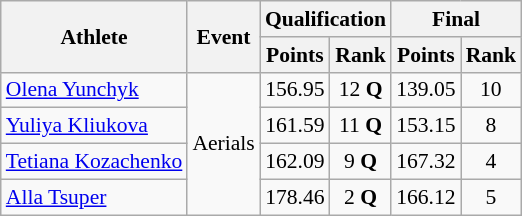<table class="wikitable" style="font-size:90%">
<tr>
<th rowspan="2">Athlete</th>
<th rowspan="2">Event</th>
<th colspan="2">Qualification</th>
<th colspan="2">Final</th>
</tr>
<tr>
<th>Points</th>
<th>Rank</th>
<th>Points</th>
<th>Rank</th>
</tr>
<tr>
<td><a href='#'>Olena Yunchyk</a></td>
<td rowspan="4">Aerials</td>
<td align="center">156.95</td>
<td align="center">12 <strong>Q</strong></td>
<td align="center">139.05</td>
<td align="center">10</td>
</tr>
<tr>
<td><a href='#'>Yuliya Kliukova</a></td>
<td align="center">161.59</td>
<td align="center">11 <strong>Q</strong></td>
<td align="center">153.15</td>
<td align="center">8</td>
</tr>
<tr>
<td><a href='#'>Tetiana Kozachenko</a></td>
<td align="center">162.09</td>
<td align="center">9 <strong>Q</strong></td>
<td align="center">167.32</td>
<td align="center">4</td>
</tr>
<tr>
<td><a href='#'>Alla Tsuper</a></td>
<td align="center">178.46</td>
<td align="center">2 <strong>Q</strong></td>
<td align="center">166.12</td>
<td align="center">5</td>
</tr>
</table>
